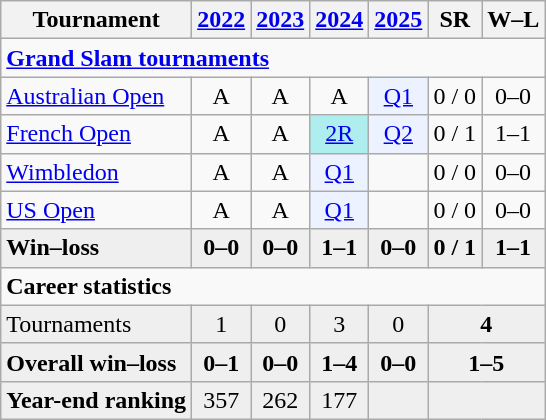<table class=wikitable style=text-align:center>
<tr>
<th>Tournament</th>
<th><a href='#'>2022</a></th>
<th><a href='#'>2023</a></th>
<th><a href='#'>2024</a></th>
<th><a href='#'>2025</a></th>
<th>SR</th>
<th>W–L</th>
</tr>
<tr>
<td colspan="7" align="left"><strong><a href='#'>Grand Slam tournaments</a></strong></td>
</tr>
<tr>
<td align=left><a href='#'>Australian Open</a></td>
<td>A</td>
<td>A</td>
<td>A</td>
<td style=background:#ecf2ff><a href='#'>Q1</a></td>
<td>0 / 0</td>
<td>0–0</td>
</tr>
<tr>
<td align=left><a href='#'>French Open</a></td>
<td>A</td>
<td>A</td>
<td style=background:#afeeee><a href='#'>2R</a></td>
<td style=background:#ecf2ff><a href='#'>Q2</a></td>
<td>0 / 1</td>
<td>1–1</td>
</tr>
<tr>
<td align=left><a href='#'>Wimbledon</a></td>
<td>A</td>
<td>A</td>
<td style=background:#ecf2ff><a href='#'>Q1</a></td>
<td></td>
<td>0 / 0</td>
<td>0–0</td>
</tr>
<tr>
<td align=left><a href='#'>US Open</a></td>
<td>A</td>
<td>A</td>
<td style=background:#ecf2ff><a href='#'>Q1</a></td>
<td></td>
<td>0 / 0</td>
<td>0–0</td>
</tr>
<tr style="font-weight:bold; background:#efefef;">
<td style=text-align:left>Win–loss</td>
<td>0–0</td>
<td>0–0</td>
<td>1–1</td>
<td>0–0</td>
<td>0 / 1</td>
<td>1–1</td>
</tr>
<tr>
<td colspan="7" align="left"><strong>Career statistics</strong></td>
</tr>
<tr bgcolor=efefef>
<td align=left>Tournaments</td>
<td>1</td>
<td>0</td>
<td>3</td>
<td>0</td>
<td colspan="2"><strong>4</strong></td>
</tr>
<tr style="font-weight:bold; background:#efefef;">
<td style=text-align:left>Overall win–loss</td>
<td>0–1</td>
<td>0–0</td>
<td>1–4</td>
<td>0–0</td>
<td colspan="2">1–5</td>
</tr>
<tr bgcolor=efefef>
<td align=left><strong>Year-end ranking</strong></td>
<td>357</td>
<td>262</td>
<td>177</td>
<td></td>
<td colspan="2"></td>
</tr>
</table>
